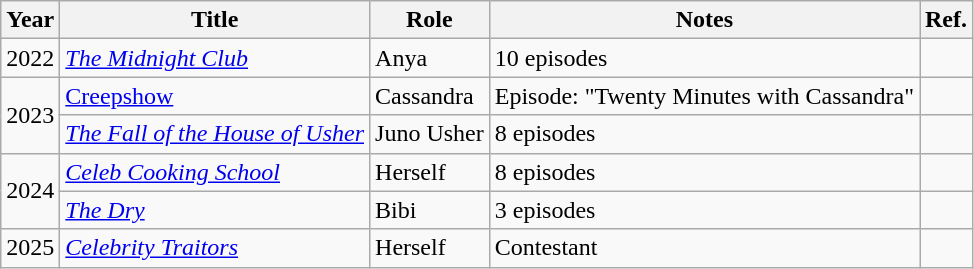<table class="wikitable sortable">
<tr>
<th>Year</th>
<th>Title</th>
<th>Role</th>
<th>Notes</th>
<th class="unsortable">Ref.</th>
</tr>
<tr>
<td>2022</td>
<td><em><a href='#'>The Midnight Club</a></em></td>
<td>Anya</td>
<td>10 episodes</td>
<td></td>
</tr>
<tr>
<td rowspan="2">2023</td>
<td><em><a href='#'></em>Creepshow<em></a></em></td>
<td>Cassandra</td>
<td>Episode: "Twenty Minutes with Cassandra"</td>
<td></td>
</tr>
<tr>
<td><em><a href='#'>The Fall of the House of Usher</a></em></td>
<td>Juno Usher</td>
<td>8 episodes</td>
<td></td>
</tr>
<tr>
<td rowspan="2">2024</td>
<td><em><a href='#'>Celeb Cooking School</a></em></td>
<td>Herself</td>
<td>8 episodes</td>
<td></td>
</tr>
<tr>
<td><em><a href='#'>The Dry</a></em></td>
<td>Bibi</td>
<td>3 episodes</td>
<td></td>
</tr>
<tr>
<td>2025</td>
<td><em><a href='#'>Celebrity Traitors</a></em></td>
<td>Herself</td>
<td>Contestant</td>
<td></td>
</tr>
</table>
